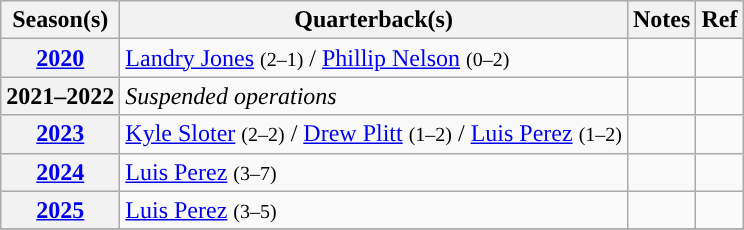<table class="wikitable plainrowheaders">
<tr>
<th>Season(s)</th>
<th>Quarterback(s)</th>
<th>Notes</th>
<th>Ref</th>
</tr>
<tr>
<th scope="row"><a href='#'>2020</a></th>
<td><a href='#'>Landry Jones</a> <small>(2–1)</small> / <a href='#'>Phillip Nelson</a> <small>(0–2)</small></td>
<td></td>
<td></td>
</tr>
<tr>
<th scope="row">2021–2022</th>
<td><em>Suspended operations</em></td>
<td></td>
<td></td>
</tr>
<tr>
<th scope="row"><a href='#'>2023</a></th>
<td><a href='#'>Kyle Sloter</a> <small>(2–2)</small> / <a href='#'>Drew Plitt</a> <small>(1–2)</small> / <a href='#'>Luis Perez</a> <small>(1–2)</small></td>
<td></td>
<td></td>
</tr>
<tr>
<th scope="row"><a href='#'>2024</a></th>
<td><a href='#'>Luis Perez</a> <small>(3–7)</small></td>
<td></td>
<td></td>
</tr>
<tr>
<th scope="row"><a href='#'>2025</a></th>
<td><a href='#'>Luis Perez</a> <small>(3–5)</small></td>
<td></td>
<td></td>
</tr>
<tr>
</tr>
</table>
